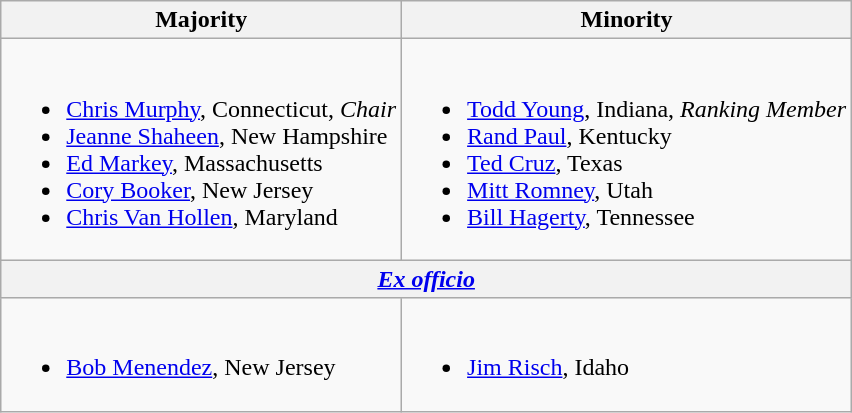<table class=wikitable>
<tr>
<th>Majority</th>
<th>Minority</th>
</tr>
<tr>
<td><br><ul><li><a href='#'>Chris Murphy</a>, Connecticut, <em>Chair</em></li><li><a href='#'>Jeanne Shaheen</a>, New Hampshire</li><li><a href='#'>Ed Markey</a>, Massachusetts</li><li><a href='#'>Cory Booker</a>, New Jersey</li><li><a href='#'>Chris Van Hollen</a>, Maryland</li></ul></td>
<td><br><ul><li><a href='#'>Todd Young</a>, Indiana, <em>Ranking Member</em></li><li><a href='#'>Rand Paul</a>, Kentucky</li><li><a href='#'>Ted Cruz</a>, Texas</li><li><a href='#'>Mitt Romney</a>, Utah</li><li><a href='#'>Bill Hagerty</a>, Tennessee</li></ul></td>
</tr>
<tr>
<th colspan=2><em><a href='#'>Ex officio</a></em></th>
</tr>
<tr>
<td><br><ul><li><a href='#'>Bob Menendez</a>, New Jersey</li></ul></td>
<td><br><ul><li><a href='#'>Jim Risch</a>, Idaho</li></ul></td>
</tr>
</table>
